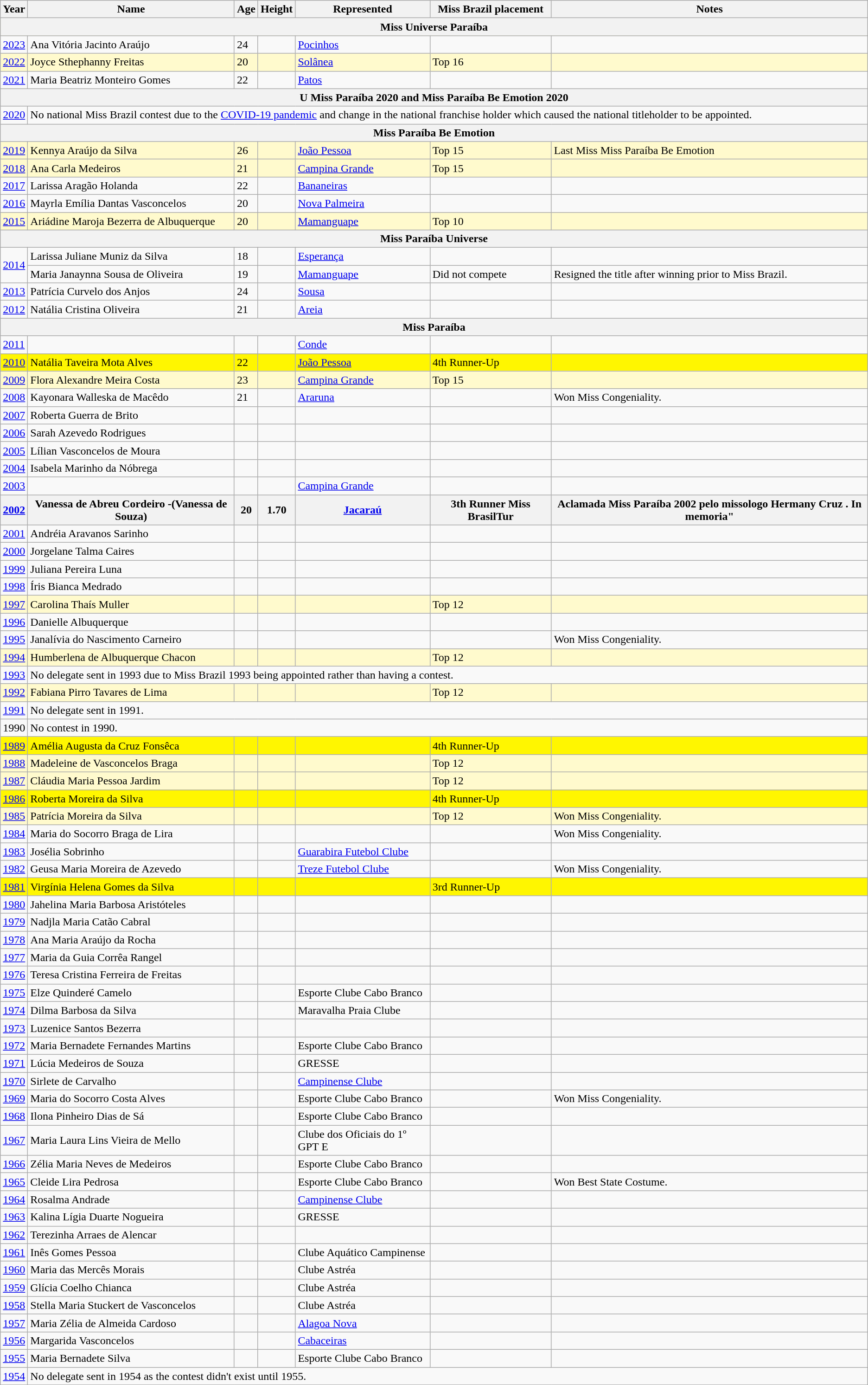<table class="wikitable sortable">
<tr>
<th>Year</th>
<th>Name</th>
<th>Age</th>
<th>Height</th>
<th>Represented</th>
<th>Miss Brazil placement</th>
<th>Notes</th>
</tr>
<tr bgcolor="#FFFACD">
<th colspan=7>Miss Universe Paraíba</th>
</tr>
<tr>
<td><a href='#'>2023</a></td>
<td>Ana Vitória Jacinto Araújo</td>
<td>24</td>
<td></td>
<td><a href='#'>Pocinhos</a></td>
<td></td>
<td></td>
</tr>
<tr bgcolor="#FFFACD">
<td><a href='#'>2022</a></td>
<td>Joyce Sthephanny Freitas</td>
<td>20</td>
<td></td>
<td><a href='#'>Solânea</a></td>
<td>Top 16</td>
<td></td>
</tr>
<tr>
<td><a href='#'>2021</a></td>
<td>Maria Beatriz Monteiro Gomes</td>
<td>22</td>
<td></td>
<td><a href='#'>Patos</a></td>
<td></td>
<td></td>
</tr>
<tr>
<th colspan=7>U Miss Paraíba 2020 and Miss Paraíba Be Emotion 2020</th>
</tr>
<tr>
<td><a href='#'>2020</a></td>
<td colspan=6>No national Miss Brazil contest due to the <a href='#'>COVID-19 pandemic</a> and change in the national franchise holder which caused the national titleholder to be appointed.<br></td>
</tr>
<tr>
<th colspan=7>Miss Paraíba Be Emotion</th>
</tr>
<tr bgcolor="#FFFACD">
<td><a href='#'>2019</a></td>
<td>Kennya Araújo da Silva</td>
<td>26</td>
<td></td>
<td><a href='#'>João Pessoa</a></td>
<td>Top 15</td>
<td>Last Miss Miss Paraíba Be Emotion</td>
</tr>
<tr bgcolor="#FFFACD">
<td><a href='#'>2018</a></td>
<td>Ana Carla Medeiros</td>
<td>21</td>
<td></td>
<td><a href='#'>Campina Grande</a></td>
<td>Top 15</td>
<td></td>
</tr>
<tr>
<td><a href='#'>2017</a></td>
<td>Larissa Aragão Holanda</td>
<td>22</td>
<td></td>
<td><a href='#'>Bananeiras</a></td>
<td></td>
<td></td>
</tr>
<tr>
<td><a href='#'>2016</a></td>
<td>Mayrla Emília Dantas Vasconcelos</td>
<td>20</td>
<td></td>
<td><a href='#'>Nova Palmeira</a></td>
<td></td>
<td></td>
</tr>
<tr bgcolor="#FFFACD">
<td><a href='#'>2015</a></td>
<td>Ariádine Maroja Bezerra de Albuquerque</td>
<td>20</td>
<td></td>
<td><a href='#'>Mamanguape</a></td>
<td>Top 10</td>
<td></td>
</tr>
<tr>
<th colspan=7>Miss Paraíba Universe</th>
</tr>
<tr>
<td rowspan=2><a href='#'>2014</a></td>
<td>Larissa Juliane Muniz da Silva</td>
<td>18</td>
<td></td>
<td><a href='#'>Esperança</a></td>
<td></td>
<td></td>
</tr>
<tr>
<td>Maria Janaynna Sousa de Oliveira</td>
<td>19</td>
<td></td>
<td><a href='#'>Mamanguape</a></td>
<td>Did not compete</td>
<td>Resigned the title after winning prior to Miss Brazil.</td>
</tr>
<tr>
<td><a href='#'>2013</a></td>
<td>Patrícia Curvelo dos Anjos</td>
<td>24</td>
<td></td>
<td><a href='#'>Sousa</a></td>
<td></td>
<td></td>
</tr>
<tr>
<td><a href='#'>2012</a></td>
<td>Natália Cristina Oliveira</td>
<td>21</td>
<td></td>
<td><a href='#'>Areia</a></td>
<td></td>
<td></td>
</tr>
<tr>
<th colspan=7>Miss Paraíba</th>
</tr>
<tr>
<td><a href='#'>2011</a></td>
<td></td>
<td></td>
<td></td>
<td><a href='#'>Conde</a></td>
<td></td>
<td></td>
</tr>
<tr bgcolor=#FFFF66;">
<td><a href='#'>2010</a></td>
<td>Natália Taveira Mota Alves</td>
<td>22</td>
<td></td>
<td><a href='#'>João Pessoa</a></td>
<td>4th Runner-Up</td>
<td></td>
</tr>
<tr bgcolor="#FFFACD">
<td><a href='#'>2009</a></td>
<td>Flora Alexandre Meira Costa</td>
<td>23</td>
<td></td>
<td><a href='#'>Campina Grande</a></td>
<td>Top 15</td>
<td></td>
</tr>
<tr>
<td><a href='#'>2008</a></td>
<td>Kayonara Walleska de Macêdo</td>
<td>21</td>
<td></td>
<td><a href='#'>Araruna</a></td>
<td></td>
<td>Won Miss Congeniality.</td>
</tr>
<tr>
<td><a href='#'>2007</a></td>
<td>Roberta Guerra de Brito</td>
<td></td>
<td></td>
<td></td>
<td></td>
<td></td>
</tr>
<tr>
<td><a href='#'>2006</a></td>
<td>Sarah Azevedo Rodrigues</td>
<td></td>
<td></td>
<td></td>
<td></td>
<td></td>
</tr>
<tr>
<td><a href='#'>2005</a></td>
<td>Lílian Vasconcelos de Moura</td>
<td></td>
<td></td>
<td></td>
<td></td>
<td></td>
</tr>
<tr>
<td><a href='#'>2004</a></td>
<td>Isabela Marinho da Nóbrega</td>
<td></td>
<td></td>
<td></td>
<td></td>
<td></td>
</tr>
<tr>
<td><a href='#'>2003</a></td>
<td></td>
<td></td>
<td></td>
<td><a href='#'>Campina Grande</a></td>
<td></td>
<td></td>
</tr>
<tr>
<th><a href='#'>2002</a></th>
<th>Vanessa de Abreu Cordeiro -(Vanessa de Souza)</th>
<th>20</th>
<th>1.70</th>
<th><a href='#'>Jacaraú</a></th>
<th>3th Runner Miss BrasilTur</th>
<th>Aclamada Miss Paraíba 2002 pelo missologo Hermany Cruz . In memoria"</th>
</tr>
<tr>
<td><a href='#'>2001</a></td>
<td>Andréia Aravanos Sarinho</td>
<td></td>
<td></td>
<td></td>
<td></td>
<td></td>
</tr>
<tr>
<td><a href='#'>2000</a></td>
<td>Jorgelane Talma Caires</td>
<td></td>
<td></td>
<td></td>
<td></td>
<td></td>
</tr>
<tr>
<td><a href='#'>1999</a></td>
<td>Juliana Pereira Luna</td>
<td></td>
<td></td>
<td></td>
<td></td>
<td></td>
</tr>
<tr>
<td><a href='#'>1998</a></td>
<td>Íris Bianca Medrado</td>
<td></td>
<td></td>
<td></td>
<td></td>
<td></td>
</tr>
<tr bgcolor="#FFFACD">
<td><a href='#'>1997</a></td>
<td>Carolina Thaís Muller</td>
<td></td>
<td></td>
<td></td>
<td>Top 12</td>
<td></td>
</tr>
<tr>
<td><a href='#'>1996</a></td>
<td>Danielle Albuquerque</td>
<td></td>
<td></td>
<td></td>
<td></td>
<td></td>
</tr>
<tr>
<td><a href='#'>1995</a></td>
<td>Janalívia do Nascimento Carneiro</td>
<td></td>
<td></td>
<td></td>
<td></td>
<td>Won Miss Congeniality.</td>
</tr>
<tr bgcolor="#FFFACD">
<td><a href='#'>1994</a></td>
<td>Humberlena de Albuquerque Chacon</td>
<td></td>
<td></td>
<td></td>
<td>Top 12</td>
<td></td>
</tr>
<tr>
<td><a href='#'>1993</a></td>
<td colspan=6>No delegate sent in 1993 due to Miss Brazil 1993 being appointed rather than having a contest.</td>
</tr>
<tr bgcolor="#FFFACD">
<td><a href='#'>1992</a></td>
<td>Fabiana Pirro Tavares de Lima</td>
<td></td>
<td></td>
<td></td>
<td>Top 12</td>
<td></td>
</tr>
<tr>
<td><a href='#'>1991</a></td>
<td colspan=6>No delegate sent in 1991.</td>
</tr>
<tr>
<td>1990</td>
<td colspan=6>No contest in 1990.</td>
</tr>
<tr bgcolor=#FFFF66;">
<td><a href='#'>1989</a></td>
<td>Amélia Augusta da Cruz Fonsêca</td>
<td></td>
<td></td>
<td></td>
<td>4th Runner-Up</td>
<td></td>
</tr>
<tr bgcolor="#FFFACD">
<td><a href='#'>1988</a></td>
<td>Madeleine de Vasconcelos Braga</td>
<td></td>
<td></td>
<td></td>
<td>Top 12</td>
<td></td>
</tr>
<tr bgcolor="#FFFACD">
<td><a href='#'>1987</a></td>
<td>Cláudia Maria Pessoa Jardim</td>
<td></td>
<td></td>
<td></td>
<td>Top 12</td>
<td></td>
</tr>
<tr bgcolor=#FFFF66;">
<td><a href='#'>1986</a></td>
<td>Roberta Moreira da Silva</td>
<td></td>
<td></td>
<td></td>
<td>4th Runner-Up</td>
<td></td>
</tr>
<tr bgcolor="#FFFACD">
<td><a href='#'>1985</a></td>
<td>Patrícia Moreira da Silva</td>
<td></td>
<td></td>
<td></td>
<td>Top 12</td>
<td>Won Miss Congeniality.</td>
</tr>
<tr>
<td><a href='#'>1984</a></td>
<td>Maria do Socorro Braga de Lira</td>
<td></td>
<td></td>
<td></td>
<td></td>
<td>Won Miss Congeniality.</td>
</tr>
<tr>
<td><a href='#'>1983</a></td>
<td>Josélia Sobrinho</td>
<td></td>
<td></td>
<td><a href='#'>Guarabira Futebol Clube</a></td>
<td></td>
<td></td>
</tr>
<tr>
<td><a href='#'>1982</a></td>
<td>Geusa Maria Moreira de Azevedo</td>
<td></td>
<td></td>
<td><a href='#'>Treze Futebol Clube</a></td>
<td></td>
<td>Won Miss Congeniality.</td>
</tr>
<tr bgcolor=#FFFF66;">
<td><a href='#'>1981</a></td>
<td>Virgínia Helena Gomes da Silva</td>
<td></td>
<td></td>
<td></td>
<td>3rd Runner-Up</td>
<td></td>
</tr>
<tr>
<td><a href='#'>1980</a></td>
<td>Jahelina Maria Barbosa Aristóteles</td>
<td></td>
<td></td>
<td></td>
<td></td>
<td></td>
</tr>
<tr>
<td><a href='#'>1979</a></td>
<td>Nadjla Maria Catão Cabral</td>
<td></td>
<td></td>
<td></td>
<td></td>
<td></td>
</tr>
<tr>
<td><a href='#'>1978</a></td>
<td>Ana Maria Araújo da Rocha</td>
<td></td>
<td></td>
<td></td>
<td></td>
<td></td>
</tr>
<tr>
<td><a href='#'>1977</a></td>
<td>Maria da Guia Corrêa Rangel</td>
<td></td>
<td></td>
<td></td>
<td></td>
<td></td>
</tr>
<tr>
<td><a href='#'>1976</a></td>
<td>Teresa Cristina Ferreira de Freitas</td>
<td></td>
<td></td>
<td></td>
<td></td>
<td></td>
</tr>
<tr>
<td><a href='#'>1975</a></td>
<td>Elze Quinderé Camelo</td>
<td></td>
<td></td>
<td>Esporte Clube Cabo Branco</td>
<td></td>
<td></td>
</tr>
<tr>
<td><a href='#'>1974</a></td>
<td>Dilma Barbosa da Silva</td>
<td></td>
<td></td>
<td>Maravalha Praia Clube</td>
<td></td>
<td></td>
</tr>
<tr>
<td><a href='#'>1973</a></td>
<td>Luzenice Santos Bezerra</td>
<td></td>
<td></td>
<td></td>
<td></td>
<td></td>
</tr>
<tr>
<td><a href='#'>1972</a></td>
<td>Maria Bernadete Fernandes Martins</td>
<td></td>
<td></td>
<td>Esporte Clube Cabo Branco</td>
<td></td>
<td></td>
</tr>
<tr>
<td><a href='#'>1971</a></td>
<td>Lúcia Medeiros de Souza</td>
<td></td>
<td></td>
<td>GRESSE</td>
<td></td>
<td></td>
</tr>
<tr>
<td><a href='#'>1970</a></td>
<td>Sirlete de Carvalho</td>
<td></td>
<td></td>
<td><a href='#'>Campinense Clube</a></td>
<td></td>
<td></td>
</tr>
<tr>
<td><a href='#'>1969</a></td>
<td>Maria do Socorro Costa Alves</td>
<td></td>
<td></td>
<td>Esporte Clube Cabo Branco</td>
<td></td>
<td>Won Miss Congeniality.</td>
</tr>
<tr>
<td><a href='#'>1968</a></td>
<td>Ilona Pinheiro Dias de Sá</td>
<td></td>
<td></td>
<td>Esporte Clube Cabo Branco</td>
<td></td>
<td></td>
</tr>
<tr>
<td><a href='#'>1967</a></td>
<td>Maria Laura Lins Vieira de Mello</td>
<td></td>
<td></td>
<td>Clube dos Oficiais do 1º GPT E</td>
<td></td>
<td></td>
</tr>
<tr>
<td><a href='#'>1966</a></td>
<td>Zélia Maria Neves de Medeiros</td>
<td></td>
<td></td>
<td>Esporte Clube Cabo Branco</td>
<td></td>
<td></td>
</tr>
<tr>
<td><a href='#'>1965</a></td>
<td>Cleide Lira Pedrosa</td>
<td></td>
<td></td>
<td>Esporte Clube Cabo Branco</td>
<td></td>
<td>Won Best State Costume.</td>
</tr>
<tr>
<td><a href='#'>1964</a></td>
<td>Rosalma Andrade</td>
<td></td>
<td></td>
<td><a href='#'>Campinense Clube</a></td>
<td></td>
<td></td>
</tr>
<tr>
<td><a href='#'>1963</a></td>
<td>Kalina Lígia Duarte Nogueira</td>
<td></td>
<td></td>
<td>GRESSE</td>
<td></td>
<td></td>
</tr>
<tr>
<td><a href='#'>1962</a></td>
<td>Terezinha Arraes de Alencar</td>
<td></td>
<td></td>
<td></td>
<td></td>
<td></td>
</tr>
<tr>
<td><a href='#'>1961</a></td>
<td>Inês Gomes Pessoa</td>
<td></td>
<td></td>
<td>Clube Aquático Campinense</td>
<td></td>
<td></td>
</tr>
<tr>
<td><a href='#'>1960</a></td>
<td>Maria das Mercês Morais</td>
<td></td>
<td></td>
<td>Clube Astréa</td>
<td></td>
<td></td>
</tr>
<tr>
<td><a href='#'>1959</a></td>
<td>Glícia Coelho Chianca</td>
<td></td>
<td></td>
<td>Clube Astréa</td>
<td></td>
<td></td>
</tr>
<tr>
<td><a href='#'>1958</a></td>
<td>Stella Maria Stuckert de Vasconcelos</td>
<td></td>
<td></td>
<td>Clube Astréa</td>
<td></td>
<td></td>
</tr>
<tr>
<td><a href='#'>1957</a></td>
<td>Maria Zélia de Almeida Cardoso</td>
<td></td>
<td></td>
<td><a href='#'>Alagoa Nova</a></td>
<td></td>
<td></td>
</tr>
<tr>
<td><a href='#'>1956</a></td>
<td>Margarida Vasconcelos</td>
<td></td>
<td></td>
<td><a href='#'>Cabaceiras</a></td>
<td></td>
<td></td>
</tr>
<tr>
<td><a href='#'>1955</a></td>
<td>Maria Bernadete Silva</td>
<td></td>
<td></td>
<td>Esporte Clube Cabo Branco</td>
<td></td>
<td></td>
</tr>
<tr>
<td><a href='#'>1954</a></td>
<td colspan=6>No delegate sent in 1954 as the contest didn't exist until 1955.</td>
</tr>
<tr>
</tr>
</table>
